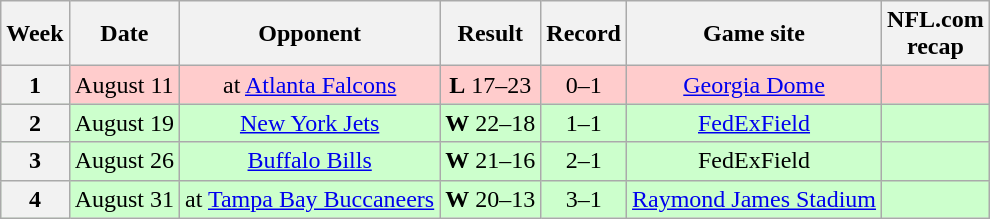<table class="wikitable" style="text-align:center">
<tr>
<th>Week</th>
<th>Date</th>
<th>Opponent</th>
<th>Result</th>
<th>Record</th>
<th>Game site</th>
<th>NFL.com<br>recap</th>
</tr>
<tr style="background:#fcc">
<th>1</th>
<td>August 11</td>
<td>at <a href='#'>Atlanta Falcons</a></td>
<td><strong>L</strong> 17–23</td>
<td>0–1</td>
<td><a href='#'>Georgia Dome</a></td>
<td></td>
</tr>
<tr style="background:#cfc">
<th>2</th>
<td>August 19</td>
<td><a href='#'>New York Jets</a></td>
<td><strong>W</strong> 22–18</td>
<td>1–1</td>
<td><a href='#'>FedExField</a></td>
<td></td>
</tr>
<tr style="background:#cfc">
<th>3</th>
<td>August 26</td>
<td><a href='#'>Buffalo Bills</a></td>
<td><strong>W</strong> 21–16</td>
<td>2–1</td>
<td>FedExField</td>
<td></td>
</tr>
<tr style="background:#cfc">
<th>4</th>
<td>August 31</td>
<td>at <a href='#'>Tampa Bay Buccaneers</a></td>
<td><strong>W</strong> 20–13</td>
<td>3–1</td>
<td><a href='#'>Raymond James Stadium</a></td>
<td></td>
</tr>
</table>
